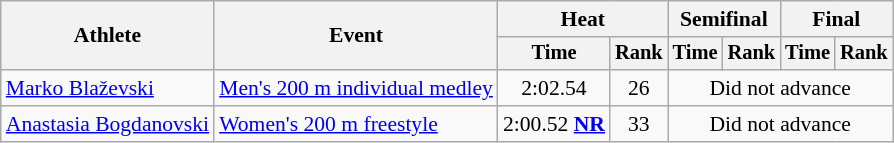<table class=wikitable style="font-size:90%">
<tr>
<th rowspan="2">Athlete</th>
<th rowspan="2">Event</th>
<th colspan="2">Heat</th>
<th colspan="2">Semifinal</th>
<th colspan="2">Final</th>
</tr>
<tr style="font-size:95%">
<th>Time</th>
<th>Rank</th>
<th>Time</th>
<th>Rank</th>
<th>Time</th>
<th>Rank</th>
</tr>
<tr align=center>
<td align=left><a href='#'>Marko Blaževski</a></td>
<td align=left><a href='#'>Men's 200 m individual medley</a></td>
<td>2:02.54</td>
<td>26</td>
<td colspan=4>Did not advance</td>
</tr>
<tr align=center>
<td align=left><a href='#'>Anastasia Bogdanovski</a></td>
<td align=left><a href='#'>Women's 200 m freestyle</a></td>
<td>2:00.52 <strong><a href='#'>NR</a></strong></td>
<td>33</td>
<td colspan=4>Did not advance</td>
</tr>
</table>
